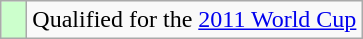<table class="wikitable" style="text-align: left;">
<tr>
<td width=10px bgcolor=#ccffcc></td>
<td>Qualified for the <a href='#'>2011 World Cup</a></td>
</tr>
</table>
